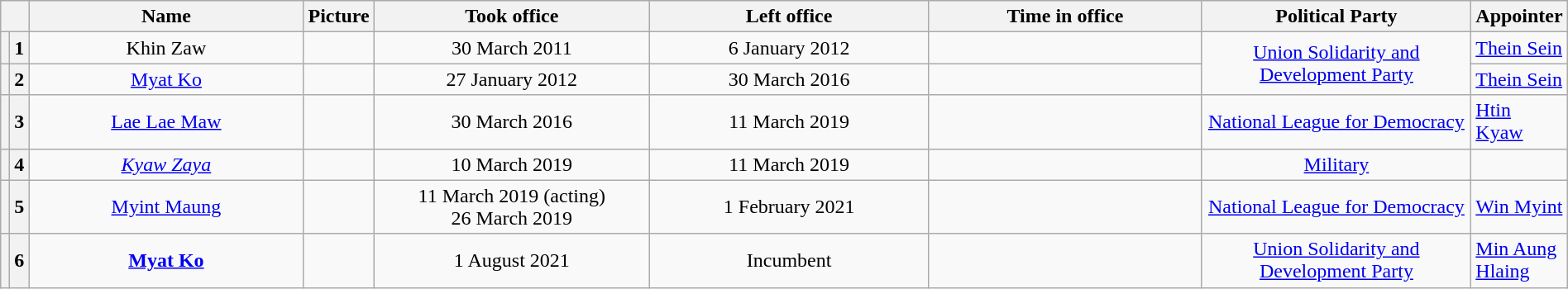<table class="wikitable" width="100%">
<tr>
<th colspan="2" width="1%"></th>
<th width="20%">Name<br></th>
<th width="100px">Picture</th>
<th width="20%">Took office</th>
<th width="20%">Left office</th>
<th width="20%">Time in office</th>
<th width="20%">Political Party</th>
<th width="20%">Appointer</th>
</tr>
<tr>
<th></th>
<th style="text-align:center;">1</th>
<td align=center>Khin Zaw</td>
<td align=center></td>
<td align=center>30 March 2011</td>
<td align=center>6 January 2012</td>
<td align=center></td>
<td rowspan=2 align=center><a href='#'>Union Solidarity and Development Party</a></td>
<td><a href='#'>Thein Sein</a></td>
</tr>
<tr>
<th></th>
<th style="text-align:center;">2</th>
<td align=center><a href='#'>Myat Ko</a></td>
<td align=center></td>
<td align=center>27 January  2012</td>
<td align=center>30 March 2016</td>
<td align=center></td>
<td><a href='#'>Thein Sein</a></td>
</tr>
<tr>
<th></th>
<th style="text-align:center;">3</th>
<td align=center><a href='#'>Lae Lae Maw</a></td>
<td align=center></td>
<td align=center>30 March 2016</td>
<td align=center>11 March 2019</td>
<td align=center></td>
<td align=center><a href='#'>National League for Democracy</a></td>
<td><a href='#'>Htin Kyaw</a></td>
</tr>
<tr>
<th></th>
<th style="text-align:center;">4</th>
<td align=center><em><a href='#'>Kyaw Zaya</a></em></td>
<td align=center></td>
<td align=center>10 March 2019</td>
<td align=center>11 March 2019</td>
<td align=center></td>
<td align=center><a href='#'>Military</a></td>
<td></td>
</tr>
<tr>
<th></th>
<th style="text-align:center;">5</th>
<td align=center><a href='#'>Myint Maung</a></td>
<td align=center></td>
<td align=center>11 March 2019 (acting) <br> 26 March 2019</td>
<td align=center>1 February 2021</td>
<td align=center></td>
<td align=center><a href='#'>National League for Democracy</a></td>
<td><a href='#'>Win Myint</a></td>
</tr>
<tr>
<th></th>
<th style="text-align:center;">6</th>
<td align=center><strong><a href='#'>Myat Ko</a></strong></td>
<td align=center></td>
<td align=center>1 August 2021</td>
<td align=center>Incumbent</td>
<td align=center></td>
<td align=center><a href='#'>Union Solidarity and Development Party</a></td>
<td><a href='#'>Min Aung Hlaing</a></td>
</tr>
</table>
